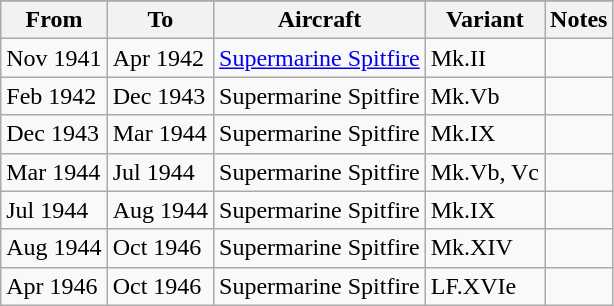<table class="wikitable">
<tr>
</tr>
<tr>
<th>From</th>
<th>To</th>
<th>Aircraft</th>
<th>Variant</th>
<th>Notes</th>
</tr>
<tr>
<td>Nov 1941</td>
<td>Apr 1942</td>
<td><a href='#'>Supermarine Spitfire</a></td>
<td>Mk.II</td>
<td></td>
</tr>
<tr>
<td>Feb 1942</td>
<td>Dec 1943</td>
<td>Supermarine Spitfire</td>
<td>Mk.Vb</td>
<td></td>
</tr>
<tr>
<td>Dec 1943</td>
<td>Mar 1944</td>
<td>Supermarine Spitfire</td>
<td>Mk.IX</td>
<td></td>
</tr>
<tr>
<td>Mar 1944</td>
<td>Jul 1944</td>
<td>Supermarine Spitfire</td>
<td>Mk.Vb, Vc</td>
<td></td>
</tr>
<tr>
<td>Jul 1944</td>
<td>Aug 1944</td>
<td>Supermarine Spitfire</td>
<td>Mk.IX</td>
<td></td>
</tr>
<tr>
<td>Aug 1944</td>
<td>Oct 1946</td>
<td>Supermarine Spitfire</td>
<td>Mk.XIV</td>
<td></td>
</tr>
<tr>
<td>Apr 1946</td>
<td>Oct 1946</td>
<td>Supermarine Spitfire</td>
<td>LF.XVIe</td>
<td></td>
</tr>
</table>
